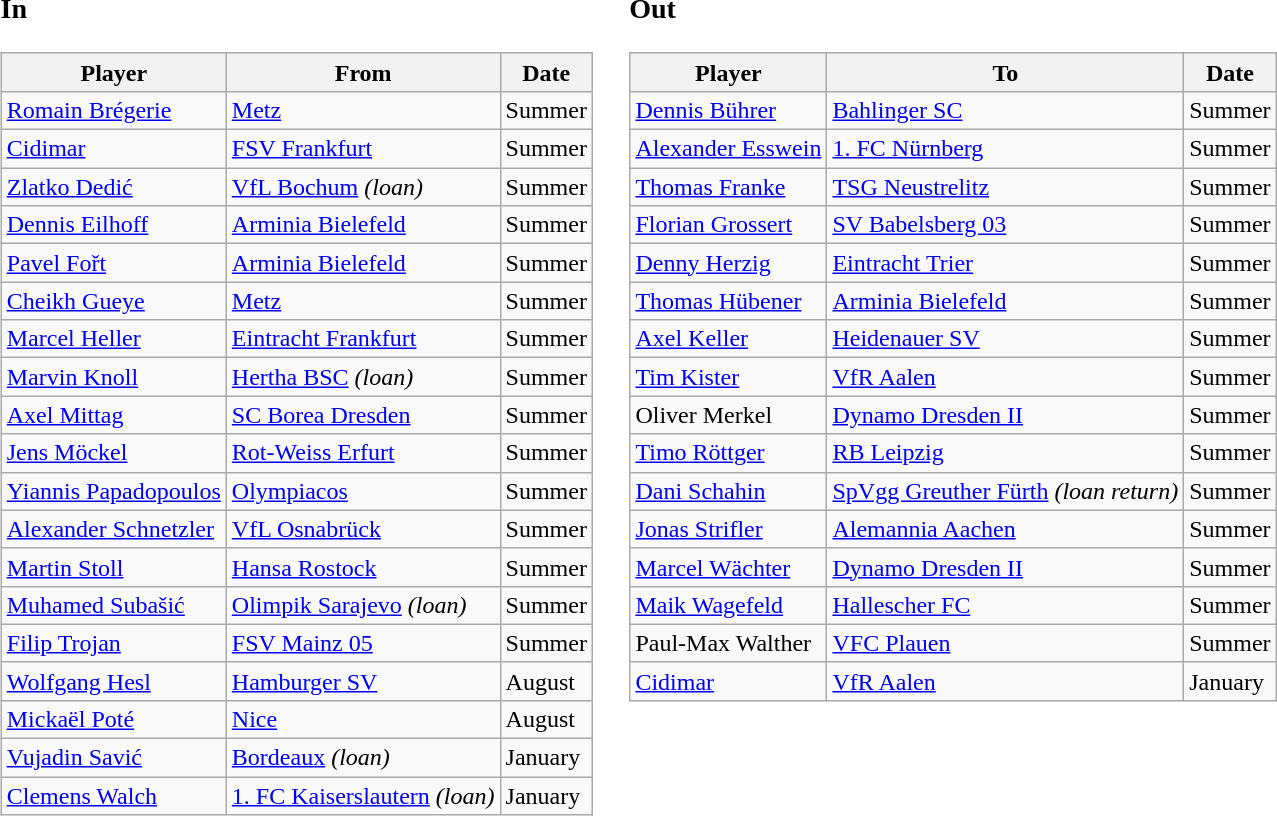<table>
<tr>
<td valign="top"><br><h3>In</h3><table class="wikitable">
<tr>
<th>Player</th>
<th>From</th>
<th>Date</th>
</tr>
<tr>
<td> <a href='#'>Romain Brégerie</a></td>
<td><a href='#'>Metz</a></td>
<td>Summer</td>
</tr>
<tr>
<td> <a href='#'>Cidimar</a></td>
<td><a href='#'>FSV Frankfurt</a></td>
<td>Summer</td>
</tr>
<tr>
<td> <a href='#'>Zlatko Dedić</a></td>
<td><a href='#'>VfL Bochum</a> <em>(loan)</em></td>
<td>Summer</td>
</tr>
<tr>
<td> <a href='#'>Dennis Eilhoff</a></td>
<td><a href='#'>Arminia Bielefeld</a></td>
<td>Summer</td>
</tr>
<tr>
<td> <a href='#'>Pavel Fořt</a></td>
<td><a href='#'>Arminia Bielefeld</a></td>
<td>Summer</td>
</tr>
<tr>
<td> <a href='#'>Cheikh Gueye</a></td>
<td><a href='#'>Metz</a></td>
<td>Summer</td>
</tr>
<tr>
<td> <a href='#'>Marcel Heller</a></td>
<td><a href='#'>Eintracht Frankfurt</a></td>
<td>Summer</td>
</tr>
<tr>
<td> <a href='#'>Marvin Knoll</a></td>
<td><a href='#'>Hertha BSC</a> <em>(loan)</em></td>
<td>Summer</td>
</tr>
<tr>
<td> <a href='#'>Axel Mittag</a></td>
<td><a href='#'>SC Borea Dresden</a></td>
<td>Summer</td>
</tr>
<tr>
<td> <a href='#'>Jens Möckel</a></td>
<td><a href='#'>Rot-Weiss Erfurt</a></td>
<td>Summer</td>
</tr>
<tr>
<td> <a href='#'>Yiannis Papadopoulos</a></td>
<td><a href='#'>Olympiacos</a></td>
<td>Summer</td>
</tr>
<tr>
<td> <a href='#'>Alexander Schnetzler</a></td>
<td><a href='#'>VfL Osnabrück</a></td>
<td>Summer</td>
</tr>
<tr>
<td> <a href='#'>Martin Stoll</a></td>
<td><a href='#'>Hansa Rostock</a></td>
<td>Summer</td>
</tr>
<tr>
<td> <a href='#'>Muhamed Subašić</a></td>
<td><a href='#'>Olimpik Sarajevo</a> <em>(loan)</em></td>
<td>Summer</td>
</tr>
<tr>
<td> <a href='#'>Filip Trojan</a></td>
<td><a href='#'>FSV Mainz 05</a></td>
<td>Summer</td>
</tr>
<tr>
<td> <a href='#'>Wolfgang Hesl</a></td>
<td><a href='#'>Hamburger SV</a></td>
<td>August</td>
</tr>
<tr>
<td> <a href='#'>Mickaël Poté</a></td>
<td><a href='#'>Nice</a></td>
<td>August</td>
</tr>
<tr>
<td> <a href='#'>Vujadin Savić</a></td>
<td><a href='#'>Bordeaux</a> <em>(loan)</em></td>
<td>January</td>
</tr>
<tr>
<td> <a href='#'>Clemens Walch</a></td>
<td><a href='#'>1. FC Kaiserslautern</a> <em>(loan)</em></td>
<td>January</td>
</tr>
</table>
</td>
<td></td>
<td valign="top"><br><h3>Out</h3><table class="wikitable">
<tr>
<th>Player</th>
<th>To</th>
<th>Date</th>
</tr>
<tr>
<td> <a href='#'>Dennis Bührer</a></td>
<td><a href='#'>Bahlinger SC</a></td>
<td>Summer</td>
</tr>
<tr>
<td> <a href='#'>Alexander Esswein</a></td>
<td><a href='#'>1. FC Nürnberg</a></td>
<td>Summer</td>
</tr>
<tr>
<td> <a href='#'>Thomas Franke</a></td>
<td><a href='#'>TSG Neustrelitz</a></td>
<td>Summer</td>
</tr>
<tr>
<td> <a href='#'>Florian Grossert</a></td>
<td><a href='#'>SV Babelsberg 03</a></td>
<td>Summer</td>
</tr>
<tr>
<td> <a href='#'>Denny Herzig</a></td>
<td><a href='#'>Eintracht Trier</a></td>
<td>Summer</td>
</tr>
<tr>
<td> <a href='#'>Thomas Hübener</a></td>
<td><a href='#'>Arminia Bielefeld</a></td>
<td>Summer</td>
</tr>
<tr>
<td> <a href='#'>Axel Keller</a></td>
<td><a href='#'>Heidenauer SV</a></td>
<td>Summer</td>
</tr>
<tr>
<td> <a href='#'>Tim Kister</a></td>
<td><a href='#'>VfR Aalen</a></td>
<td>Summer</td>
</tr>
<tr>
<td> Oliver Merkel</td>
<td><a href='#'>Dynamo Dresden II</a></td>
<td>Summer</td>
</tr>
<tr>
<td> <a href='#'>Timo Röttger</a></td>
<td><a href='#'>RB Leipzig</a></td>
<td>Summer</td>
</tr>
<tr>
<td> <a href='#'>Dani Schahin</a></td>
<td><a href='#'>SpVgg Greuther Fürth</a> <em>(loan return)</em></td>
<td>Summer</td>
</tr>
<tr>
<td> <a href='#'>Jonas Strifler</a></td>
<td><a href='#'>Alemannia Aachen</a></td>
<td>Summer</td>
</tr>
<tr>
<td> <a href='#'>Marcel Wächter</a></td>
<td><a href='#'>Dynamo Dresden II</a></td>
<td>Summer</td>
</tr>
<tr>
<td> <a href='#'>Maik Wagefeld</a></td>
<td><a href='#'>Hallescher FC</a></td>
<td>Summer</td>
</tr>
<tr>
<td> Paul-Max Walther</td>
<td><a href='#'>VFC Plauen</a></td>
<td>Summer</td>
</tr>
<tr>
<td> <a href='#'>Cidimar</a></td>
<td><a href='#'>VfR Aalen</a></td>
<td>January</td>
</tr>
</table>
</td>
</tr>
</table>
